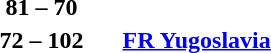<table style="text-align:center">
<tr>
<th width=200></th>
<th width=100></th>
<th width=200></th>
</tr>
<tr>
<td align=right><strong></strong></td>
<td><strong>81 – 70</strong></td>
<td align=left></td>
</tr>
<tr>
<td align=right></td>
<td><strong>72 – 102</strong></td>
<td align=left><strong> <a href='#'>FR Yugoslavia</a></strong></td>
</tr>
</table>
